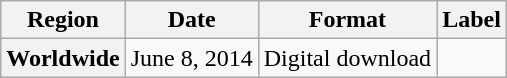<table class="wikitable plainrowheaders">
<tr>
<th scope="col">Region</th>
<th scope="col">Date</th>
<th scope="col">Format</th>
<th scope="col">Label</th>
</tr>
<tr>
<th scope="row">Worldwide</th>
<td>June 8, 2014</td>
<td>Digital download</td>
<td></td>
</tr>
</table>
